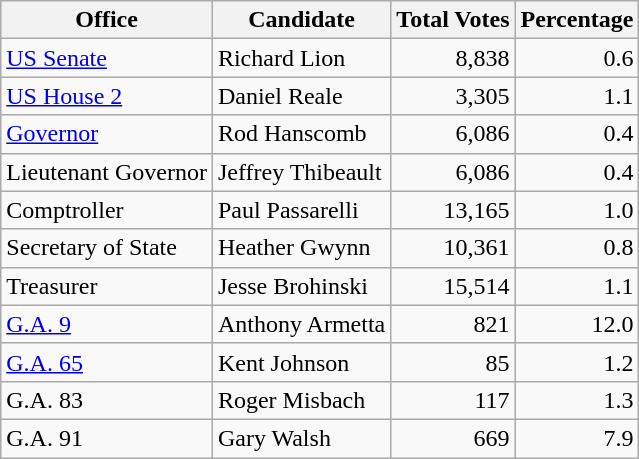<table class="wikitable">
<tr>
<th>Office</th>
<th>Candidate</th>
<th>Total Votes</th>
<th>Percentage</th>
</tr>
<tr>
<td><a href='#'>US Senate</a></td>
<td>Richard Lion</td>
<td align=right>8,838</td>
<td align=right>0.6</td>
</tr>
<tr>
<td><a href='#'>US House 2</a></td>
<td>Daniel Reale</td>
<td align=right>3,305</td>
<td align=right>1.1</td>
</tr>
<tr>
<td><a href='#'>Governor</a></td>
<td>Rod Hanscomb</td>
<td align=right>6,086</td>
<td align=right>0.4</td>
</tr>
<tr>
<td>Lieutenant Governor</td>
<td>Jeffrey Thibeault</td>
<td align=right>6,086</td>
<td align=right>0.4</td>
</tr>
<tr>
<td>Comptroller</td>
<td>Paul Passarelli</td>
<td align=right>13,165</td>
<td align=right>1.0</td>
</tr>
<tr>
<td>Secretary of State</td>
<td>Heather Gwynn</td>
<td align=right>10,361</td>
<td align=right>0.8</td>
</tr>
<tr>
<td>Treasurer</td>
<td>Jesse Brohinski</td>
<td align=right>15,514</td>
<td align=right>1.1</td>
</tr>
<tr>
<td><a href='#'>G.A. 9</a></td>
<td>Anthony Armetta</td>
<td align=right>821</td>
<td align=right>12.0</td>
</tr>
<tr>
<td><a href='#'>G.A. 65</a></td>
<td>Kent Johnson</td>
<td align=right>85</td>
<td align=right>1.2</td>
</tr>
<tr>
<td>G.A. 83</td>
<td>Roger Misbach</td>
<td align=right>117</td>
<td align=right>1.3</td>
</tr>
<tr>
<td>G.A. 91</td>
<td>Gary Walsh</td>
<td align=right>669</td>
<td align=right>7.9</td>
</tr>
</table>
